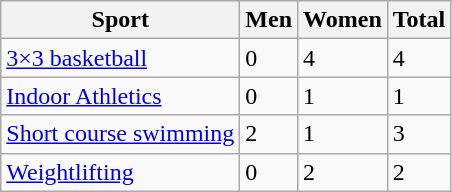<table class="wikitable sortable">
<tr>
<th>Sport</th>
<th>Men</th>
<th>Women</th>
<th>Total</th>
</tr>
<tr>
<td><a href='#'>3×3 basketball</a></td>
<td>0</td>
<td>4</td>
<td>4</td>
</tr>
<tr>
<td><a href='#'>Indoor Athletics</a></td>
<td>0</td>
<td>1</td>
<td>1</td>
</tr>
<tr>
<td><a href='#'>Short course swimming</a></td>
<td>2</td>
<td>1</td>
<td>3</td>
</tr>
<tr>
<td><a href='#'>Weightlifting</a></td>
<td>0</td>
<td>2</td>
<td>2</td>
</tr>
</table>
